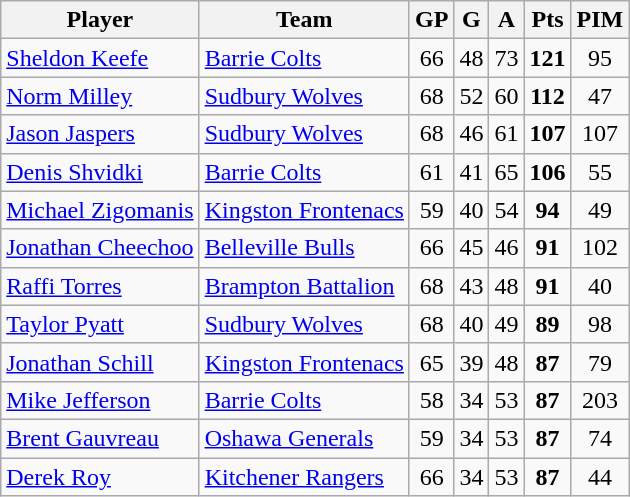<table class="wikitable" style="text-align:center">
<tr>
<th width:30%;">Player</th>
<th width:30%;">Team</th>
<th width:7.5%;">GP</th>
<th width:7.5%;">G</th>
<th width:7.5%;">A</th>
<th width:7.5%;">Pts</th>
<th width:7.5%;">PIM</th>
</tr>
<tr>
<td align=left><a href='#'>Sheldon Keefe</a></td>
<td align=left><a href='#'>Barrie Colts</a></td>
<td>66</td>
<td>48</td>
<td>73</td>
<td><strong>121</strong></td>
<td>95</td>
</tr>
<tr>
<td align=left><a href='#'>Norm Milley</a></td>
<td align=left><a href='#'>Sudbury Wolves</a></td>
<td>68</td>
<td>52</td>
<td>60</td>
<td><strong>112</strong></td>
<td>47</td>
</tr>
<tr>
<td align=left><a href='#'>Jason Jaspers</a></td>
<td align=left><a href='#'>Sudbury Wolves</a></td>
<td>68</td>
<td>46</td>
<td>61</td>
<td><strong>107</strong></td>
<td>107</td>
</tr>
<tr>
<td align=left><a href='#'>Denis Shvidki</a></td>
<td align=left><a href='#'>Barrie Colts</a></td>
<td>61</td>
<td>41</td>
<td>65</td>
<td><strong>106</strong></td>
<td>55</td>
</tr>
<tr>
<td align=left><a href='#'>Michael Zigomanis</a></td>
<td align=left><a href='#'>Kingston Frontenacs</a></td>
<td>59</td>
<td>40</td>
<td>54</td>
<td><strong>94</strong></td>
<td>49</td>
</tr>
<tr>
<td align=left><a href='#'>Jonathan Cheechoo</a></td>
<td align=left><a href='#'>Belleville Bulls</a></td>
<td>66</td>
<td>45</td>
<td>46</td>
<td><strong>91</strong></td>
<td>102</td>
</tr>
<tr>
<td align=left><a href='#'>Raffi Torres</a></td>
<td align=left><a href='#'>Brampton Battalion</a></td>
<td>68</td>
<td>43</td>
<td>48</td>
<td><strong>91</strong></td>
<td>40</td>
</tr>
<tr>
<td align=left><a href='#'>Taylor Pyatt</a></td>
<td align=left><a href='#'>Sudbury Wolves</a></td>
<td>68</td>
<td>40</td>
<td>49</td>
<td><strong>89</strong></td>
<td>98</td>
</tr>
<tr>
<td align=left><a href='#'>Jonathan Schill</a></td>
<td align=left><a href='#'>Kingston Frontenacs</a></td>
<td>65</td>
<td>39</td>
<td>48</td>
<td><strong>87</strong></td>
<td>79</td>
</tr>
<tr>
<td align=left><a href='#'>Mike Jefferson</a></td>
<td align=left><a href='#'>Barrie Colts</a></td>
<td>58</td>
<td>34</td>
<td>53</td>
<td><strong>87</strong></td>
<td>203</td>
</tr>
<tr>
<td align=left><a href='#'>Brent Gauvreau</a></td>
<td align=left><a href='#'>Oshawa Generals</a></td>
<td>59</td>
<td>34</td>
<td>53</td>
<td><strong>87</strong></td>
<td>74</td>
</tr>
<tr>
<td align=left><a href='#'>Derek Roy</a></td>
<td align=left><a href='#'>Kitchener Rangers</a></td>
<td>66</td>
<td>34</td>
<td>53</td>
<td><strong>87</strong></td>
<td>44</td>
</tr>
</table>
